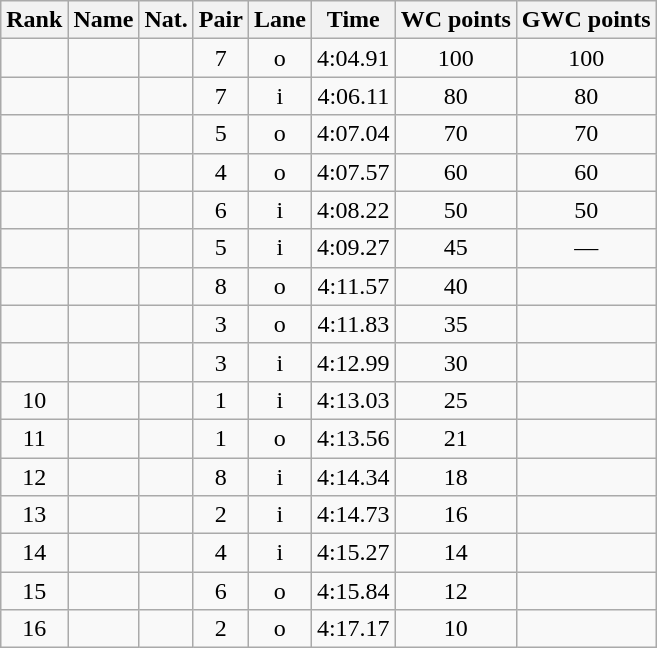<table class="wikitable sortable" style="text-align:center">
<tr>
<th>Rank</th>
<th>Name</th>
<th>Nat.</th>
<th>Pair</th>
<th>Lane</th>
<th>Time</th>
<th>WC points</th>
<th>GWC points</th>
</tr>
<tr>
<td></td>
<td align=left></td>
<td></td>
<td>7</td>
<td>o</td>
<td>4:04.91</td>
<td>100</td>
<td>100</td>
</tr>
<tr>
<td></td>
<td align=left></td>
<td></td>
<td>7</td>
<td>i</td>
<td>4:06.11</td>
<td>80</td>
<td>80</td>
</tr>
<tr>
<td></td>
<td align=left></td>
<td></td>
<td>5</td>
<td>o</td>
<td>4:07.04</td>
<td>70</td>
<td>70</td>
</tr>
<tr>
<td></td>
<td align=left></td>
<td></td>
<td>4</td>
<td>o</td>
<td>4:07.57</td>
<td>60</td>
<td>60</td>
</tr>
<tr>
<td></td>
<td align=left></td>
<td></td>
<td>6</td>
<td>i</td>
<td>4:08.22</td>
<td>50</td>
<td>50</td>
</tr>
<tr>
<td></td>
<td align=left></td>
<td></td>
<td>5</td>
<td>i</td>
<td>4:09.27</td>
<td>45</td>
<td>—</td>
</tr>
<tr>
<td></td>
<td align=left></td>
<td></td>
<td>8</td>
<td>o</td>
<td>4:11.57</td>
<td>40</td>
<td></td>
</tr>
<tr>
<td></td>
<td align=left></td>
<td></td>
<td>3</td>
<td>o</td>
<td>4:11.83</td>
<td>35</td>
<td></td>
</tr>
<tr>
<td></td>
<td align=left></td>
<td></td>
<td>3</td>
<td>i</td>
<td>4:12.99</td>
<td>30</td>
<td></td>
</tr>
<tr>
<td>10</td>
<td align=left></td>
<td></td>
<td>1</td>
<td>i</td>
<td>4:13.03</td>
<td>25</td>
<td></td>
</tr>
<tr>
<td>11</td>
<td align=left></td>
<td></td>
<td>1</td>
<td>o</td>
<td>4:13.56</td>
<td>21</td>
<td></td>
</tr>
<tr>
<td>12</td>
<td align=left></td>
<td></td>
<td>8</td>
<td>i</td>
<td>4:14.34</td>
<td>18</td>
<td></td>
</tr>
<tr>
<td>13</td>
<td align=left></td>
<td></td>
<td>2</td>
<td>i</td>
<td>4:14.73</td>
<td>16</td>
<td></td>
</tr>
<tr>
<td>14</td>
<td align=left></td>
<td></td>
<td>4</td>
<td>i</td>
<td>4:15.27</td>
<td>14</td>
<td></td>
</tr>
<tr>
<td>15</td>
<td align=left></td>
<td></td>
<td>6</td>
<td>o</td>
<td>4:15.84</td>
<td>12</td>
<td></td>
</tr>
<tr>
<td>16</td>
<td align=left></td>
<td></td>
<td>2</td>
<td>o</td>
<td>4:17.17</td>
<td>10</td>
<td></td>
</tr>
</table>
